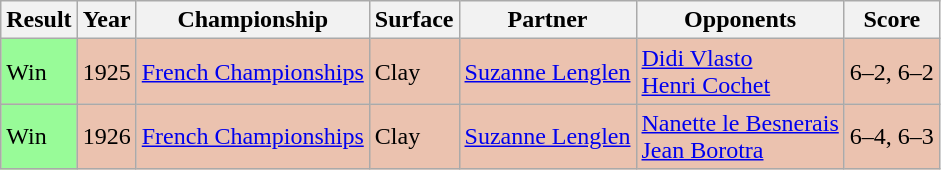<table class="sortable wikitable">
<tr>
<th>Result</th>
<th>Year</th>
<th>Championship</th>
<th>Surface</th>
<th>Partner</th>
<th>Opponents</th>
<th class="unsortable">Score</th>
</tr>
<tr style="background:#ebc2af;">
<td style="background:#98fb98;">Win</td>
<td>1925</td>
<td><a href='#'>French Championships</a></td>
<td>Clay</td>
<td> <a href='#'>Suzanne Lenglen</a></td>
<td> <a href='#'>Didi Vlasto</a><br> <a href='#'>Henri Cochet</a></td>
<td>6–2, 6–2</td>
</tr>
<tr style="background:#ebc2af;">
<td style="background:#98fb98;">Win</td>
<td>1926</td>
<td><a href='#'>French Championships</a></td>
<td>Clay</td>
<td> <a href='#'>Suzanne Lenglen</a></td>
<td> <a href='#'>Nanette le Besnerais</a><br> <a href='#'>Jean Borotra</a></td>
<td>6–4, 6–3</td>
</tr>
</table>
